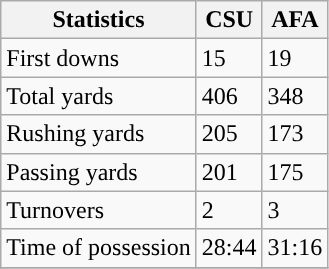<table class="wikitable" style="float: left;">
<tr>
<th>Statistics</th>
<th>CSU</th>
<th>AFA</th>
</tr>
<tr>
<td>First downs</td>
<td>15</td>
<td>19</td>
</tr>
<tr>
<td>Total yards</td>
<td>406</td>
<td>348</td>
</tr>
<tr>
<td>Rushing yards</td>
<td>205</td>
<td>173</td>
</tr>
<tr>
<td>Passing yards</td>
<td>201</td>
<td>175</td>
</tr>
<tr>
<td>Turnovers</td>
<td>2</td>
<td>3</td>
</tr>
<tr>
<td>Time of possession</td>
<td>28:44</td>
<td>31:16</td>
</tr>
<tr>
</tr>
</table>
